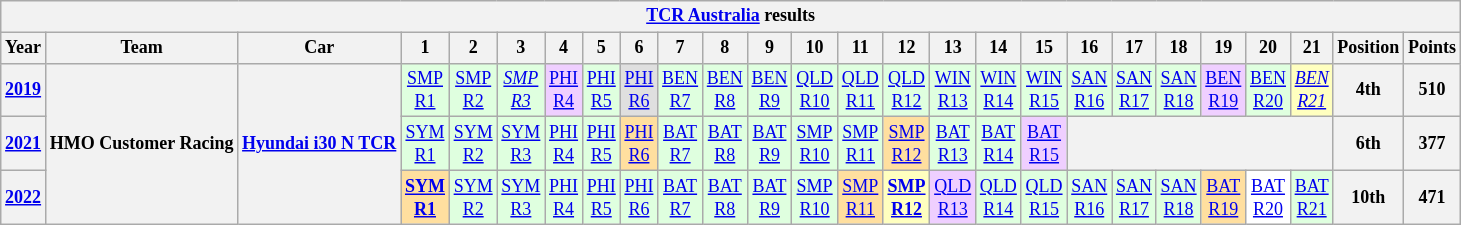<table class="wikitable" style="text-align:center; font-size:75%">
<tr>
<th colspan=45><a href='#'>TCR Australia</a> results</th>
</tr>
<tr>
<th>Year</th>
<th>Team</th>
<th>Car</th>
<th>1</th>
<th>2</th>
<th>3</th>
<th>4</th>
<th>5</th>
<th>6</th>
<th>7</th>
<th>8</th>
<th>9</th>
<th>10</th>
<th>11</th>
<th>12</th>
<th>13</th>
<th>14</th>
<th>15</th>
<th>16</th>
<th>17</th>
<th>18</th>
<th>19</th>
<th>20</th>
<th>21</th>
<th>Position</th>
<th>Points</th>
</tr>
<tr>
<th><a href='#'>2019</a></th>
<th rowspan=3>HMO Customer Racing</th>
<th rowspan=3><a href='#'>Hyundai i30 N TCR</a></th>
<td style=background:#dfffdf><a href='#'>SMP<br>R1</a><br></td>
<td style=background:#dfffdf><a href='#'>SMP<br>R2</a><br></td>
<td style=background:#dfffdf><em><a href='#'>SMP<br>R3</a><br></em></td>
<td style=background:#efcfff><a href='#'>PHI<br>R4</a><br></td>
<td style=background:#dfffdf><a href='#'>PHI<br>R5</a><br></td>
<td style=background:#dfdfdf><a href='#'>PHI<br>R6</a><br></td>
<td style=background:#dfffdf><a href='#'>BEN<br>R7</a><br></td>
<td style=background:#dfffdf><a href='#'>BEN<br>R8</a><br></td>
<td style=background:#dfffdf><a href='#'>BEN<br>R9</a><br></td>
<td style=background:#dfffdf><a href='#'>QLD<br>R10</a><br></td>
<td style=background:#dfffdf><a href='#'>QLD<br>R11</a><br></td>
<td style=background:#dfffdf><a href='#'>QLD<br>R12</a><br></td>
<td style=background:#dfffdf><a href='#'>WIN<br>R13</a><br></td>
<td style=background:#dfffdf><a href='#'>WIN<br>R14</a><br></td>
<td style=background:#dfffdf><a href='#'>WIN<br>R15</a><br></td>
<td style=background:#dfffdf><a href='#'>SAN<br>R16</a><br></td>
<td style=background:#dfffdf><a href='#'>SAN<br>R17</a><br></td>
<td style=background:#dfffdf><a href='#'>SAN<br>R18</a><br></td>
<td style=background:#efcfff><a href='#'>BEN<br>R19</a><br></td>
<td style=background:#dfffdf><a href='#'>BEN<br>R20</a><br></td>
<td style=background:#ffffbf><em><a href='#'>BEN<br>R21</a><br></em></td>
<th>4th</th>
<th>510</th>
</tr>
<tr>
<th><a href='#'>2021</a></th>
<td style=background:#dfffdf><a href='#'>SYM<br>R1</a><br></td>
<td style=background:#dfffdf><a href='#'>SYM<br>R2</a><br></td>
<td style=background:#dfffdf><a href='#'>SYM<br>R3</a><br></td>
<td style=background:#dfffdf><a href='#'>PHI<br>R4</a><br></td>
<td style=background:#dfffdf><a href='#'>PHI<br>R5</a><br></td>
<td style=background:#ffdf9f><a href='#'>PHI<br>R6</a><br></td>
<td style=background:#dfffdf><a href='#'>BAT<br>R7</a><br></td>
<td style=background:#dfffdf><a href='#'>BAT<br>R8</a><br></td>
<td style=background:#dfffdf><a href='#'>BAT<br>R9</a><br></td>
<td style=background:#dfffdf><a href='#'>SMP<br>R10</a><br></td>
<td style=background:#dfffdf><a href='#'>SMP<br>R11</a><br></td>
<td style=background:#ffdf9f><a href='#'>SMP<br>R12</a><br></td>
<td style=background:#dfffdf><a href='#'>BAT<br>R13</a><br></td>
<td style=background:#dfffdf><a href='#'>BAT<br>R14</a><br></td>
<td style=background:#efcfff><a href='#'>BAT<br>R15</a><br></td>
<th colspan=6></th>
<th>6th</th>
<th>377</th>
</tr>
<tr>
<th><a href='#'>2022</a></th>
<td style=background:#ffdf9f><strong><a href='#'>SYM<br>R1</a><br></strong></td>
<td style=background:#dfffdf><a href='#'>SYM<br>R2</a><br></td>
<td style=background:#dfffdf><a href='#'>SYM<br>R3</a><br></td>
<td style=background:#dfffdf><a href='#'>PHI<br>R4</a><br></td>
<td style=background:#dfffdf><a href='#'>PHI<br>R5</a><br></td>
<td style=background:#dfffdf><a href='#'>PHI<br>R6</a><br></td>
<td style=background:#dfffdf><a href='#'>BAT<br>R7</a><br></td>
<td style=background:#dfffdf><a href='#'>BAT<br>R8</a><br></td>
<td style=background:#dfffdf><a href='#'>BAT<br>R9</a><br></td>
<td style=background:#dfffdf><a href='#'>SMP<br>R10</a><br></td>
<td style=background:#ffdf9f><a href='#'>SMP<br>R11</a><br></td>
<td style=background:#ffffbf><strong><a href='#'>SMP<br>R12</a><br></strong></td>
<td style=background:#efcfff><a href='#'>QLD<br>R13</a><br></td>
<td style=background:#dfffdf><a href='#'>QLD<br>R14</a><br></td>
<td style=background:#dfffdf><a href='#'>QLD<br>R15</a><br></td>
<td style=background:#dfffdf><a href='#'>SAN<br>R16</a><br></td>
<td style=background:#dfffdf><a href='#'>SAN<br>R17</a><br></td>
<td style=background:#dfffdf><a href='#'>SAN<br>R18</a><br></td>
<td style=background:#ffdf9f><a href='#'>BAT<br>R19</a><br></td>
<td style=background:#ffffff><a href='#'>BAT<br>R20</a><br></td>
<td style=background:#dfffdf><a href='#'>BAT<br>R21</a><br></td>
<th>10th</th>
<th>471</th>
</tr>
</table>
